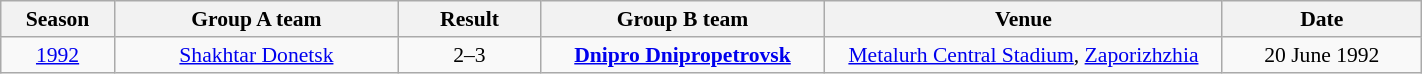<table class="wikitable" width=75% align=center style="border:2px black; font-size:90%;">
<tr>
<th width=8%>Season</th>
<th width=20%>Group A team</th>
<th width=10%>Result</th>
<th width=20%>Group B team</th>
<th width=28%>Venue</th>
<th width=14%>Date</th>
</tr>
<tr>
<td align=center><a href='#'>1992</a></td>
<td align=center><a href='#'>Shakhtar Donetsk</a></td>
<td align=center>2–3</td>
<td align=center><strong><a href='#'>Dnipro Dnipropetrovsk</a></strong></td>
<td align=center><a href='#'>Metalurh Central Stadium</a>, <a href='#'>Zaporizhzhia</a></td>
<td align=center>20 June 1992</td>
</tr>
</table>
